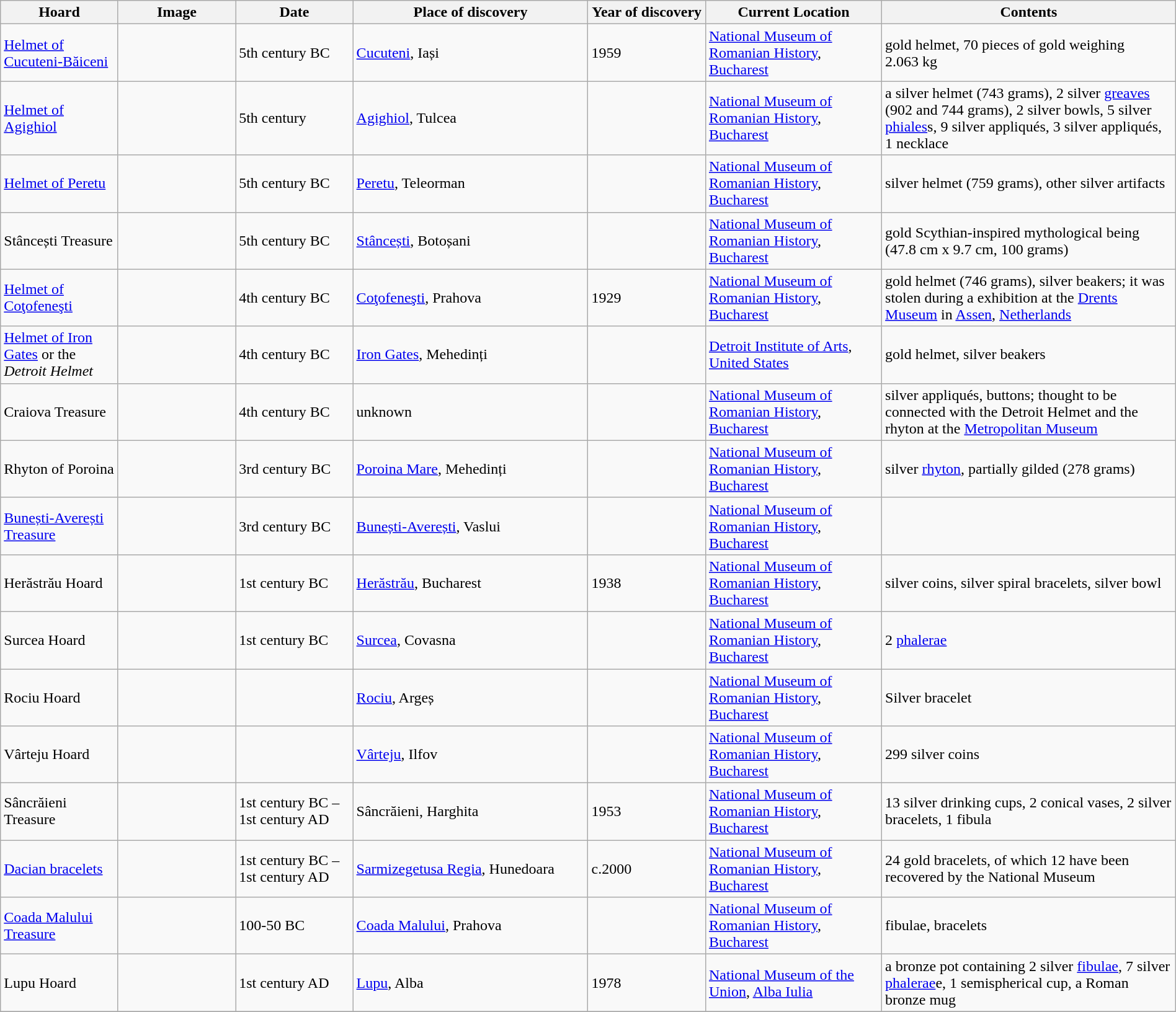<table class="wikitable sortable" style="width: 100%">
<tr>
<th width="10%">Hoard</th>
<th width="10%">Image</th>
<th width="10%">Date</th>
<th width="20%">Place of discovery</th>
<th width="10%">Year of discovery</th>
<th width="15%">Current Location</th>
<th class="unsortable" width="25%">Contents</th>
</tr>
<tr>
<td><a href='#'>Helmet of Cucuteni-Băiceni</a></td>
<td></td>
<td>5th century BC</td>
<td><a href='#'>Cucuteni</a>, Iași</td>
<td>1959</td>
<td><a href='#'>National Museum of Romanian History</a>, <a href='#'>Bucharest</a></td>
<td>gold helmet, 70 pieces of gold weighing 2.063 kg</td>
</tr>
<tr>
<td><a href='#'>Helmet of Agighiol</a></td>
<td></td>
<td>5th century</td>
<td><a href='#'>Agighiol</a>, Tulcea</td>
<td></td>
<td><a href='#'>National Museum of Romanian History</a>, <a href='#'>Bucharest</a></td>
<td>a silver helmet (743 grams), 2 silver <a href='#'>greaves</a> (902 and 744 grams), 2 silver bowls, 5 silver <a href='#'>phiales</a>s, 9 silver appliqués, 3 silver appliqués, 1 necklace</td>
</tr>
<tr>
<td><a href='#'>Helmet of Peretu</a></td>
<td></td>
<td>5th century BC</td>
<td><a href='#'>Peretu</a>, Teleorman</td>
<td></td>
<td><a href='#'>National Museum of Romanian History</a>, <a href='#'>Bucharest</a></td>
<td>silver helmet (759 grams), other silver artifacts</td>
</tr>
<tr>
<td>Stâncești Treasure</td>
<td></td>
<td>5th century BC</td>
<td><a href='#'>Stâncești</a>, Botoșani</td>
<td></td>
<td><a href='#'>National Museum of Romanian History</a>, <a href='#'>Bucharest</a></td>
<td>gold Scythian-inspired mythological being (47.8 cm x 9.7 cm, 100 grams)</td>
</tr>
<tr>
<td><a href='#'>Helmet of Coţofeneşti</a></td>
<td></td>
<td>4th century BC</td>
<td><a href='#'>Coţofeneşti</a>, Prahova</td>
<td>1929</td>
<td><a href='#'>National Museum of Romanian History</a>, <a href='#'>Bucharest</a></td>
<td>gold helmet (746 grams), silver beakers; it was stolen during a exhibition at the <a href='#'>Drents Museum</a> in <a href='#'>Assen</a>, <a href='#'>Netherlands</a></td>
</tr>
<tr>
<td><a href='#'>Helmet of Iron Gates</a> or the <em>Detroit Helmet</em></td>
<td></td>
<td>4th century BC</td>
<td><a href='#'>Iron Gates</a>, Mehedinți</td>
<td></td>
<td><a href='#'>Detroit Institute of Arts</a>, <a href='#'>United States</a></td>
<td>gold helmet, silver beakers</td>
</tr>
<tr>
<td>Craiova Treasure</td>
<td></td>
<td>4th century BC</td>
<td>unknown</td>
<td></td>
<td><a href='#'>National Museum of Romanian History</a>, <a href='#'>Bucharest</a></td>
<td>silver appliqués, buttons; thought to be connected with the Detroit Helmet and the rhyton at the <a href='#'>Metropolitan Museum</a></td>
</tr>
<tr>
<td>Rhyton of Poroina</td>
<td></td>
<td>3rd century BC</td>
<td><a href='#'>Poroina Mare</a>, Mehedinți</td>
<td></td>
<td><a href='#'>National Museum of Romanian History</a>, <a href='#'>Bucharest</a></td>
<td>silver <a href='#'>rhyton</a>, partially gilded (278 grams)</td>
</tr>
<tr>
<td><a href='#'>Bunești-Averești Treasure</a></td>
<td></td>
<td>3rd century BC</td>
<td><a href='#'>Bunești-Averești</a>, Vaslui</td>
<td></td>
<td><a href='#'>National Museum of Romanian History</a>, <a href='#'>Bucharest</a></td>
<td></td>
</tr>
<tr>
<td>Herăstrău Hoard</td>
<td></td>
<td>1st century BC</td>
<td><a href='#'>Herăstrău</a>, Bucharest</td>
<td>1938</td>
<td><a href='#'>National Museum of Romanian History</a>, <a href='#'>Bucharest</a></td>
<td>silver coins, silver spiral bracelets, silver bowl</td>
</tr>
<tr>
<td>Surcea Hoard</td>
<td></td>
<td>1st century BC</td>
<td><a href='#'>Surcea</a>, Covasna</td>
<td></td>
<td><a href='#'>National Museum of Romanian History</a>, <a href='#'>Bucharest</a></td>
<td>2 <a href='#'>phalerae</a></td>
</tr>
<tr>
<td>Rociu Hoard</td>
<td></td>
<td></td>
<td><a href='#'>Rociu</a>, Argeș</td>
<td></td>
<td><a href='#'>National Museum of Romanian History</a>, <a href='#'>Bucharest</a></td>
<td>Silver bracelet</td>
</tr>
<tr>
<td>Vârteju Hoard</td>
<td></td>
<td></td>
<td><a href='#'>Vârteju</a>, Ilfov</td>
<td></td>
<td><a href='#'>National Museum of Romanian History</a>, <a href='#'>Bucharest</a></td>
<td>299 silver coins</td>
</tr>
<tr>
<td>Sâncrăieni Treasure</td>
<td></td>
<td>1st century BC – 1st century AD</td>
<td>Sâncrăieni, Harghita</td>
<td>1953</td>
<td><a href='#'>National Museum of Romanian History</a>, <a href='#'>Bucharest</a></td>
<td>13 silver drinking cups, 2 conical vases, 2 silver bracelets, 1 fibula</td>
</tr>
<tr>
<td><a href='#'>Dacian bracelets</a></td>
<td></td>
<td>1st century BC – 1st century AD</td>
<td><a href='#'>Sarmizegetusa Regia</a>, Hunedoara</td>
<td>c.2000</td>
<td><a href='#'>National Museum of Romanian History</a>, <a href='#'>Bucharest</a></td>
<td>24 gold bracelets, of which 12 have been recovered by the National Museum</td>
</tr>
<tr>
<td><a href='#'>Coada Malului Treasure</a></td>
<td></td>
<td>100-50 BC</td>
<td><a href='#'>Coada Malului</a>, Prahova</td>
<td></td>
<td><a href='#'>National Museum of Romanian History</a>, <a href='#'>Bucharest</a></td>
<td>fibulae, bracelets</td>
</tr>
<tr>
<td>Lupu Hoard</td>
<td></td>
<td>1st century AD</td>
<td><a href='#'>Lupu</a>, Alba</td>
<td>1978</td>
<td><a href='#'>National Museum of the Union</a>, <a href='#'>Alba Iulia</a></td>
<td>a bronze pot containing 2 silver <a href='#'>fibulae</a>, 7 silver <a href='#'>phalerae</a>e, 1 semispherical cup, a Roman bronze mug</td>
</tr>
<tr>
</tr>
</table>
